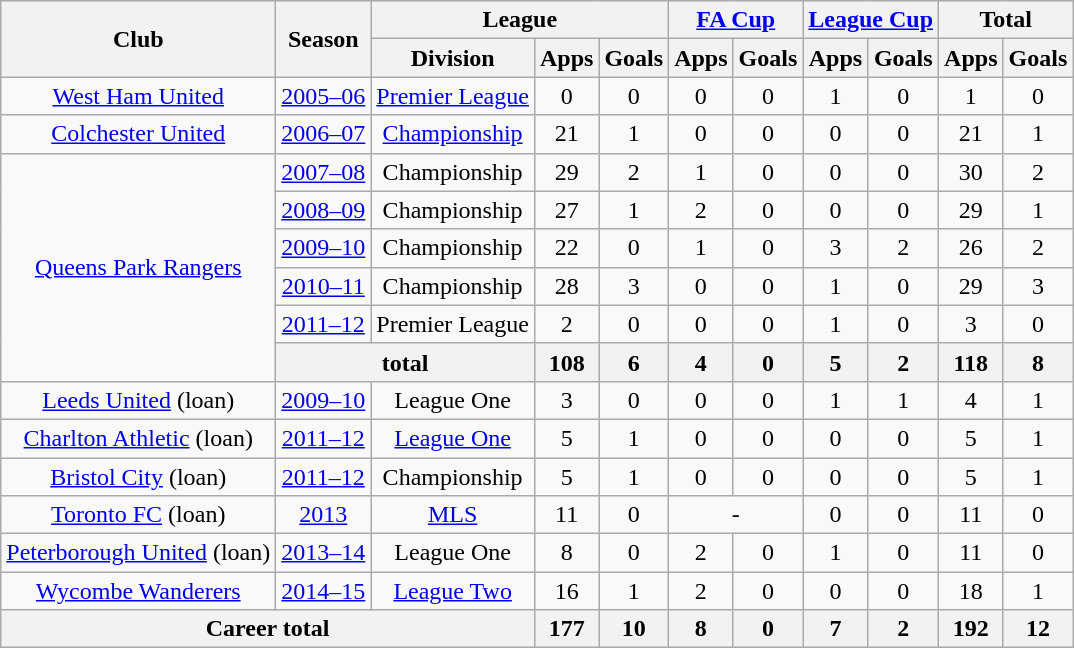<table class="wikitable" style="text-align:center">
<tr>
<th rowspan=2>Club</th>
<th rowspan=2>Season</th>
<th colspan=3>League</th>
<th colspan=2><a href='#'>FA Cup</a></th>
<th colspan=2><a href='#'>League Cup</a></th>
<th colspan=2>Total</th>
</tr>
<tr>
<th>Division</th>
<th>Apps</th>
<th>Goals</th>
<th>Apps</th>
<th>Goals</th>
<th>Apps</th>
<th>Goals</th>
<th>Apps</th>
<th>Goals</th>
</tr>
<tr>
<td><a href='#'>West Ham United</a></td>
<td><a href='#'>2005–06</a></td>
<td><a href='#'>Premier League</a></td>
<td>0</td>
<td>0</td>
<td>0</td>
<td>0</td>
<td>1</td>
<td>0</td>
<td>1</td>
<td>0</td>
</tr>
<tr>
<td><a href='#'>Colchester United</a></td>
<td><a href='#'>2006–07</a></td>
<td><a href='#'>Championship</a></td>
<td>21</td>
<td>1</td>
<td>0</td>
<td>0</td>
<td>0</td>
<td>0</td>
<td>21</td>
<td>1</td>
</tr>
<tr>
<td rowspan="6"><a href='#'>Queens Park Rangers</a></td>
<td><a href='#'>2007–08</a></td>
<td>Championship</td>
<td>29</td>
<td>2</td>
<td>1</td>
<td>0</td>
<td>0</td>
<td>0</td>
<td>30</td>
<td>2</td>
</tr>
<tr>
<td><a href='#'>2008–09</a></td>
<td>Championship</td>
<td>27</td>
<td>1</td>
<td>2</td>
<td>0</td>
<td>0</td>
<td>0</td>
<td>29</td>
<td>1</td>
</tr>
<tr>
<td><a href='#'>2009–10</a></td>
<td>Championship</td>
<td>22</td>
<td>0</td>
<td>1</td>
<td>0</td>
<td>3</td>
<td>2</td>
<td>26</td>
<td>2</td>
</tr>
<tr>
<td><a href='#'>2010–11</a></td>
<td>Championship</td>
<td>28</td>
<td>3</td>
<td>0</td>
<td>0</td>
<td>1</td>
<td>0</td>
<td>29</td>
<td>3</td>
</tr>
<tr>
<td><a href='#'>2011–12</a></td>
<td>Premier League</td>
<td>2</td>
<td>0</td>
<td>0</td>
<td>0</td>
<td>1</td>
<td>0</td>
<td>3</td>
<td>0</td>
</tr>
<tr>
<th colspan=2>total</th>
<th>108</th>
<th>6</th>
<th>4</th>
<th>0</th>
<th>5</th>
<th>2</th>
<th>118</th>
<th>8</th>
</tr>
<tr>
<td><a href='#'>Leeds United</a> (loan)</td>
<td><a href='#'>2009–10</a></td>
<td>League One</td>
<td>3</td>
<td>0</td>
<td>0</td>
<td>0</td>
<td>1</td>
<td>1</td>
<td>4</td>
<td>1</td>
</tr>
<tr>
<td><a href='#'>Charlton Athletic</a> (loan)</td>
<td><a href='#'>2011–12</a></td>
<td><a href='#'>League One</a></td>
<td>5</td>
<td>1</td>
<td>0</td>
<td>0</td>
<td>0</td>
<td>0</td>
<td>5</td>
<td>1</td>
</tr>
<tr>
<td><a href='#'>Bristol City</a> (loan)</td>
<td><a href='#'>2011–12</a></td>
<td>Championship</td>
<td>5</td>
<td>1</td>
<td>0</td>
<td>0</td>
<td>0</td>
<td>0</td>
<td>5</td>
<td>1</td>
</tr>
<tr>
<td><a href='#'>Toronto FC</a> (loan)</td>
<td><a href='#'>2013</a></td>
<td><a href='#'>MLS</a></td>
<td>11</td>
<td>0</td>
<td colspan=2>-</td>
<td>0</td>
<td>0</td>
<td>11</td>
<td>0</td>
</tr>
<tr>
<td><a href='#'>Peterborough United</a> (loan)</td>
<td><a href='#'>2013–14</a></td>
<td>League One</td>
<td>8</td>
<td>0</td>
<td>2</td>
<td>0</td>
<td>1</td>
<td>0</td>
<td>11</td>
<td>0</td>
</tr>
<tr>
<td><a href='#'>Wycombe Wanderers</a></td>
<td><a href='#'>2014–15</a></td>
<td><a href='#'>League Two</a></td>
<td>16</td>
<td>1</td>
<td>2</td>
<td>0</td>
<td>0</td>
<td>0</td>
<td>18</td>
<td>1</td>
</tr>
<tr>
<th colspan=3>Career total</th>
<th>177</th>
<th>10</th>
<th>8</th>
<th>0</th>
<th>7</th>
<th>2</th>
<th>192</th>
<th>12</th>
</tr>
</table>
